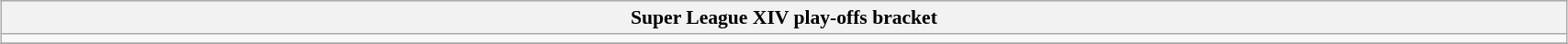<table class="wikitable" border=1 style="border-collapse:collapse; font-size:90%; text-align:center; margin:1em auto;" cellpadding=2 cellspacing=2 width=90% class="toccolours collapsible">
<tr bgcolor=#C1D8FF>
<th colspan=10>Super League XIV play-offs bracket</th>
</tr>
<tr>
<td><div></div></td>
</tr>
<tr>
</tr>
</table>
